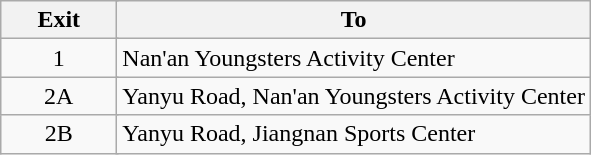<table class="wikitable">
<tr>
<th style="width:70px" colspan="2">Exit</th>
<th>To</th>
</tr>
<tr>
<td align="center" colspan="2">1</td>
<td>Nan'an Youngsters Activity Center</td>
</tr>
<tr>
<td align="center" colspan="2">2A</td>
<td>Yanyu Road, Nan'an Youngsters Activity Center</td>
</tr>
<tr>
<td align="center" colspan="2">2B</td>
<td>Yanyu Road, Jiangnan Sports Center</td>
</tr>
</table>
